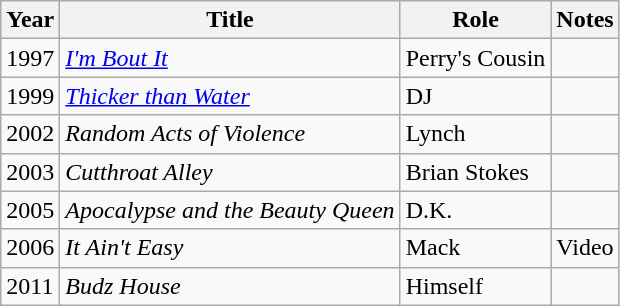<table class="wikitable sortable">
<tr>
<th>Year</th>
<th>Title</th>
<th>Role</th>
<th>Notes</th>
</tr>
<tr>
<td>1997</td>
<td><em><a href='#'>I'm Bout It</a></em></td>
<td>Perry's Cousin</td>
<td></td>
</tr>
<tr>
<td>1999</td>
<td><em><a href='#'>Thicker than Water</a></em></td>
<td>DJ</td>
<td></td>
</tr>
<tr>
<td>2002</td>
<td><em>Random Acts of Violence</em></td>
<td>Lynch</td>
<td></td>
</tr>
<tr>
<td>2003</td>
<td><em>Cutthroat Alley</em></td>
<td>Brian Stokes</td>
<td></td>
</tr>
<tr>
<td>2005</td>
<td><em>Apocalypse and the Beauty Queen</em></td>
<td>D.K.</td>
<td></td>
</tr>
<tr>
<td>2006</td>
<td><em>It Ain't Easy</em></td>
<td>Mack</td>
<td>Video</td>
</tr>
<tr>
<td>2011</td>
<td><em>Budz House</em></td>
<td>Himself</td>
<td></td>
</tr>
</table>
